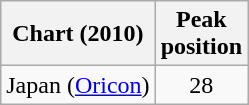<table class="wikitable sortable plainrowheaders">
<tr>
<th scope="col">Chart (2010)</th>
<th scope="col">Peak<br>position</th>
</tr>
<tr>
<td>Japan (<a href='#'>Oricon</a>)</td>
<td style="text-align:center;">28</td>
</tr>
</table>
